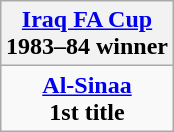<table class="wikitable" style="text-align: center; margin: 0 auto;">
<tr>
<th><a href='#'>Iraq FA Cup</a><br>1983–84 winner</th>
</tr>
<tr>
<td><strong><a href='#'>Al-Sinaa</a></strong><br><strong>1st title</strong></td>
</tr>
</table>
